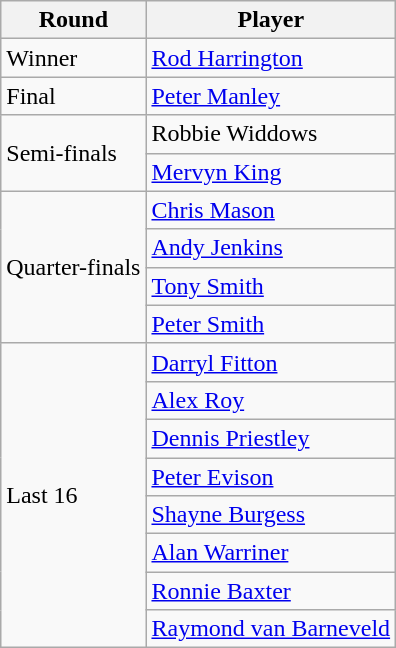<table class="wikitable">
<tr>
<th>Round</th>
<th>Player</th>
</tr>
<tr>
<td rowspan="1">Winner</td>
<td> <a href='#'>Rod Harrington</a></td>
</tr>
<tr>
<td rowspan="1">Final</td>
<td> <a href='#'>Peter Manley</a></td>
</tr>
<tr>
<td rowspan="2">Semi-finals</td>
<td> Robbie Widdows</td>
</tr>
<tr>
<td> <a href='#'>Mervyn King</a></td>
</tr>
<tr>
<td rowspan="4">Quarter-finals</td>
<td> <a href='#'>Chris Mason</a></td>
</tr>
<tr>
<td> <a href='#'>Andy Jenkins</a></td>
</tr>
<tr>
<td> <a href='#'>Tony Smith</a></td>
</tr>
<tr>
<td> <a href='#'>Peter Smith</a></td>
</tr>
<tr>
<td rowspan=8>Last 16</td>
<td> <a href='#'>Darryl Fitton</a></td>
</tr>
<tr>
<td> <a href='#'>Alex Roy</a></td>
</tr>
<tr>
<td> <a href='#'>Dennis Priestley</a></td>
</tr>
<tr>
<td> <a href='#'>Peter Evison</a></td>
</tr>
<tr>
<td> <a href='#'>Shayne Burgess</a></td>
</tr>
<tr>
<td> <a href='#'>Alan Warriner</a></td>
</tr>
<tr>
<td> <a href='#'>Ronnie Baxter</a></td>
</tr>
<tr>
<td> <a href='#'>Raymond van Barneveld</a></td>
</tr>
</table>
